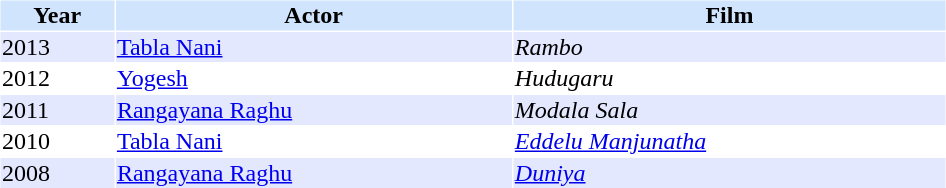<table cellspacing="1" cellpadding="1" border="0" width="50%">
<tr bgcolor="#d1e4fd">
<th>Year</th>
<th>Actor</th>
<th>Film</th>
</tr>
<tr bgcolor="#e4e8ff">
<td>2013</td>
<td><a href='#'>Tabla Nani</a></td>
<td><em>Rambo</em></td>
</tr>
<tr>
<td>2012</td>
<td><a href='#'>Yogesh</a></td>
<td><em>Hudugaru</em></td>
</tr>
<tr bgcolor="#e4e8ff">
<td>2011</td>
<td><a href='#'>Rangayana Raghu</a></td>
<td><em>Modala Sala</em></td>
</tr>
<tr>
<td>2010</td>
<td><a href='#'>Tabla Nani</a></td>
<td><em><a href='#'>Eddelu Manjunatha</a></em></td>
</tr>
<tr bgcolor="#e4e8ff">
<td>2008</td>
<td><a href='#'>Rangayana Raghu</a></td>
<td><em><a href='#'>Duniya</a></em></td>
</tr>
</table>
